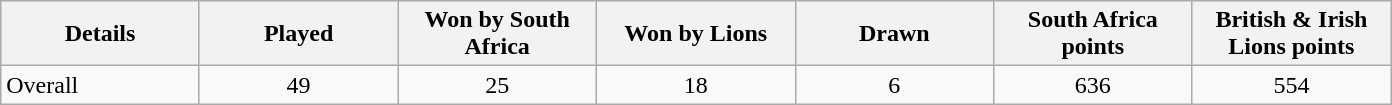<table class="wikitable">
<tr>
<th style="width:125px">Details</th>
<th style="width:125px">Played</th>
<th style="width:125px">Won by South Africa</th>
<th style="width:125px">Won by Lions</th>
<th style="width:125px">Drawn</th>
<th style="width:125px">South Africa points</th>
<th style="width:125px">British & Irish Lions points</th>
</tr>
<tr>
<td>Overall</td>
<td style="text-align:center">49</td>
<td style="text-align:center">25</td>
<td style="text-align:center">18</td>
<td style="text-align:center">6</td>
<td style="text-align:center">636</td>
<td style="text-align:center">554</td>
</tr>
</table>
